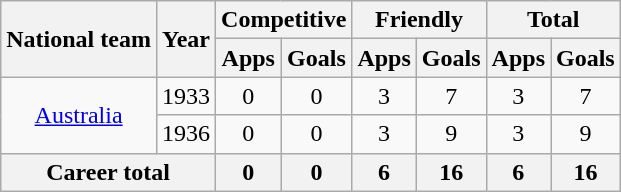<table class="wikitable" style="text-align:center">
<tr>
<th rowspan="2">National team</th>
<th rowspan="2">Year</th>
<th colspan="2">Competitive</th>
<th colspan="2">Friendly</th>
<th colspan="2">Total</th>
</tr>
<tr>
<th>Apps</th>
<th>Goals</th>
<th>Apps</th>
<th>Goals</th>
<th>Apps</th>
<th>Goals</th>
</tr>
<tr>
<td rowspan="2"><a href='#'>Australia</a></td>
<td>1933</td>
<td>0</td>
<td>0</td>
<td>3</td>
<td>7</td>
<td>3</td>
<td>7</td>
</tr>
<tr>
<td>1936</td>
<td>0</td>
<td>0</td>
<td>3</td>
<td>9</td>
<td>3</td>
<td>9</td>
</tr>
<tr>
<th colspan=2>Career total</th>
<th>0</th>
<th>0</th>
<th>6</th>
<th>16</th>
<th>6</th>
<th>16</th>
</tr>
</table>
